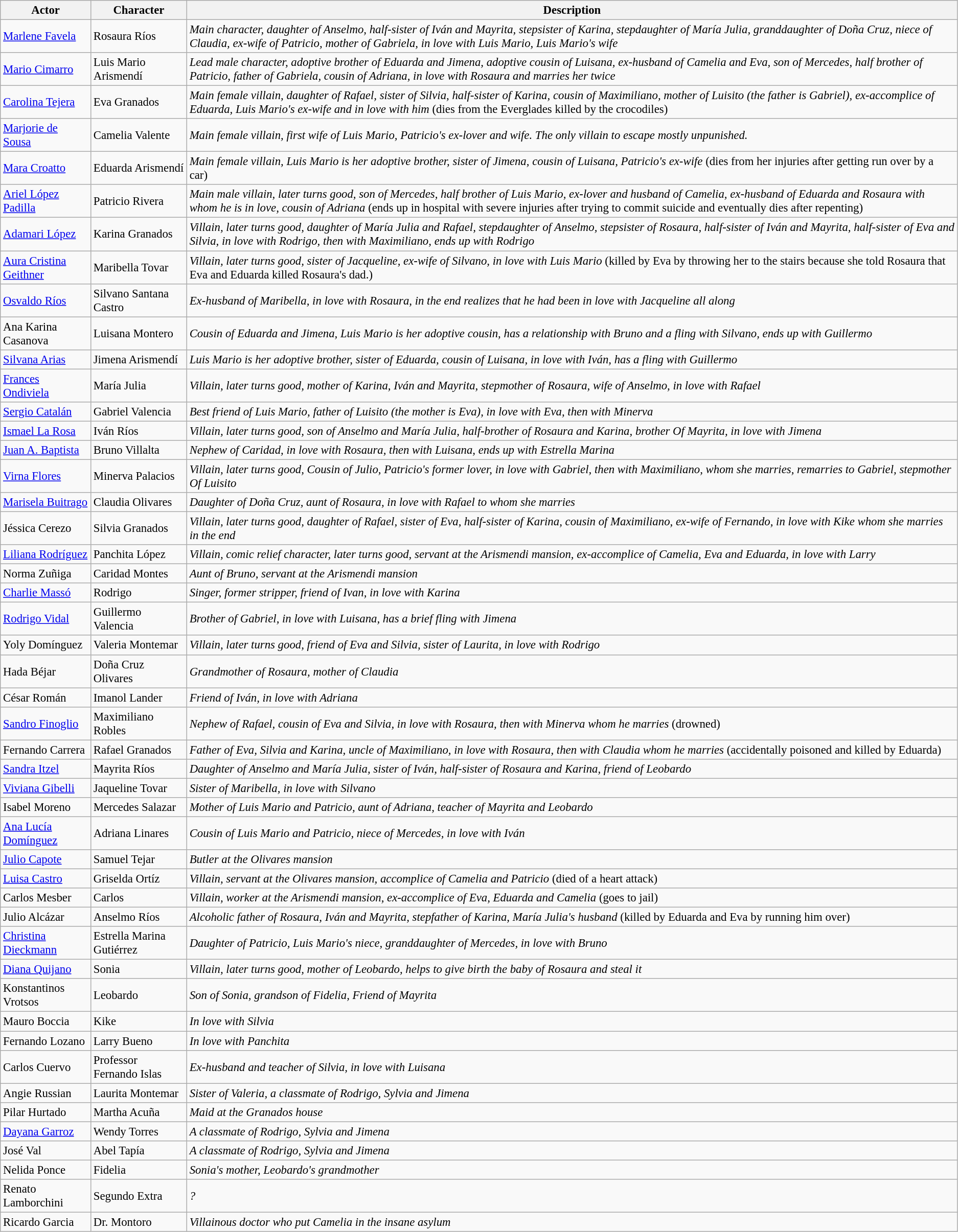<table class="wikitable" style="font-size:95%;">
<tr>
<th>Actor</th>
<th>Character</th>
<th>Description</th>
</tr>
<tr>
<td><a href='#'>Marlene Favela</a></td>
<td>Rosaura Ríos</td>
<td><em>Main character, daughter of Anselmo, half-sister of Iván and Mayrita, stepsister of Karina, stepdaughter of María Julia, granddaughter of Doña Cruz, niece of Claudia, ex-wife of Patricio, mother of Gabriela, in love with Luis Mario, Luis Mario's wife</em></td>
</tr>
<tr>
<td><a href='#'>Mario Cimarro</a></td>
<td>Luis Mario Arismendí</td>
<td><em>Lead male character, adoptive brother of Eduarda and Jimena, adoptive cousin of Luisana, ex-husband of Camelia and Eva, son of Mercedes, half brother of Patricio, father of Gabriela, cousin of Adriana, in love with Rosaura and marries her twice</em></td>
</tr>
<tr>
<td><a href='#'>Carolina Tejera</a></td>
<td>Eva Granados</td>
<td><em>Main female villain, daughter of Rafael, sister of Silvia, half-sister of Karina, cousin of Maximiliano, mother of Luisito (the father is Gabriel), ex-accomplice of Eduarda, Luis Mario's ex-wife and in love with him</em> (dies from the Everglades killed by the crocodiles)</td>
</tr>
<tr>
<td><a href='#'>Marjorie de Sousa</a></td>
<td>Camelia Valente</td>
<td><em>Main female villain, first wife of Luis Mario, Patricio's ex-lover and wife. The only villain to escape mostly unpunished.</em></td>
</tr>
<tr>
<td><a href='#'>Mara Croatto</a></td>
<td>Eduarda Arismendí</td>
<td><em>Main female villain, Luis Mario is her adoptive brother, sister of Jimena, cousin of Luisana, Patricio's ex-wife</em> (dies from her injuries after getting run over by a car)</td>
</tr>
<tr>
<td><a href='#'>Ariel López Padilla</a></td>
<td>Patricio Rivera</td>
<td><em>Main male villain, later turns good, son of Mercedes, half brother of Luis Mario, ex-lover and husband of Camelia, ex-husband of Eduarda and Rosaura with whom he is in love, cousin of Adriana</em> (ends up in hospital with severe injuries after trying to commit suicide and eventually dies after repenting)</td>
</tr>
<tr>
<td><a href='#'>Adamari López</a></td>
<td>Karina Granados</td>
<td><em>Villain, later turns good, daughter of María Julia and Rafael, stepdaughter of Anselmo, stepsister of Rosaura, half-sister of Iván and Mayrita, half-sister of Eva and Silvia, in love with Rodrigo, then with Maximiliano, ends up with Rodrigo</em></td>
</tr>
<tr>
<td><a href='#'>Aura Cristina Geithner</a></td>
<td>Maribella Tovar</td>
<td><em>Villain, later turns good, sister of Jacqueline, ex-wife of Silvano, in love with Luis Mario</em> (killed by Eva by throwing her to the stairs because she told Rosaura that Eva and Eduarda killed Rosaura's dad.)</td>
</tr>
<tr>
<td><a href='#'>Osvaldo Ríos</a></td>
<td>Silvano Santana Castro</td>
<td><em>Ex-husband of Maribella, in love with Rosaura, in the end realizes that he had been in love with Jacqueline all along</em></td>
</tr>
<tr>
<td>Ana Karina Casanova</td>
<td>Luisana Montero</td>
<td><em>Cousin of Eduarda and Jimena, Luis Mario is her adoptive cousin, has a relationship with Bruno and a fling with Silvano, ends up with Guillermo</em></td>
</tr>
<tr>
<td><a href='#'>Silvana Arias</a></td>
<td>Jimena Arismendí</td>
<td><em>Luis Mario is her adoptive brother, sister of Eduarda, cousin of Luisana, in love with Iván, has a fling with Guillermo</em></td>
</tr>
<tr>
<td><a href='#'>Frances Ondiviela</a></td>
<td>María Julia</td>
<td><em>Villain, later turns good, mother of Karina, Iván and Mayrita, stepmother of Rosaura, wife of Anselmo, in love with Rafael</em></td>
</tr>
<tr>
<td><a href='#'>Sergio Catalán</a></td>
<td>Gabriel Valencia</td>
<td><em>Best friend of Luis Mario, father of Luisito (the mother is Eva), in love with Eva, then with Minerva</em></td>
</tr>
<tr>
<td><a href='#'>Ismael La Rosa</a></td>
<td>Iván Ríos</td>
<td><em>Villain, later turns good, son of Anselmo and María Julia, half-brother of Rosaura and Karina, brother Of Mayrita, in love with Jimena</em></td>
</tr>
<tr>
<td><a href='#'>Juan A. Baptista</a></td>
<td>Bruno Villalta</td>
<td><em>Nephew of Caridad, in love with Rosaura, then with Luisana, ends up with Estrella Marina</em></td>
</tr>
<tr>
<td><a href='#'>Virna Flores</a></td>
<td>Minerva Palacios</td>
<td><em>Villain, later turns good, Cousin of Julio, Patricio's former lover, in love with Gabriel, then with Maximiliano, whom she marries, remarries to Gabriel, stepmother Of Luisito</em></td>
</tr>
<tr>
<td><a href='#'>Marisela Buitrago</a></td>
<td>Claudia Olivares</td>
<td><em>Daughter of Doña Cruz, aunt of Rosaura, in love with Rafael to whom she marries</em></td>
</tr>
<tr>
<td>Jéssica Cerezo</td>
<td>Silvia Granados</td>
<td><em>Villain, later turns good, daughter of Rafael, sister of Eva, half-sister of Karina, cousin of Maximiliano, ex-wife of Fernando, in love with Kike whom she marries in the end</em></td>
</tr>
<tr>
<td><a href='#'>Liliana Rodríguez</a></td>
<td>Panchita López</td>
<td><em>Villain, comic relief character, later turns good, servant at the Arismendi mansion, ex-accomplice of Camelia, Eva and Eduarda, in love with Larry</em></td>
</tr>
<tr>
<td>Norma Zuñiga</td>
<td>Caridad Montes</td>
<td><em>Aunt of Bruno, servant at the Arismendi mansion</em></td>
</tr>
<tr>
<td><a href='#'>Charlie Massó</a></td>
<td>Rodrigo</td>
<td><em>Singer, former stripper, friend of Ivan, in love with Karina</em></td>
</tr>
<tr>
<td><a href='#'>Rodrigo Vidal</a></td>
<td>Guillermo Valencia</td>
<td><em>Brother of Gabriel, in love with Luisana, has a brief fling with Jimena</em></td>
</tr>
<tr>
<td>Yoly Domínguez</td>
<td>Valeria Montemar</td>
<td><em>Villain, later turns good, friend of Eva and Silvia, sister of Laurita, in love with Rodrigo</em></td>
</tr>
<tr>
<td>Hada Béjar</td>
<td>Doña Cruz Olivares</td>
<td><em>Grandmother of Rosaura, mother of Claudia</em></td>
</tr>
<tr>
<td>César Román</td>
<td>Imanol Lander</td>
<td><em>Friend of Iván, in love with Adriana</em></td>
</tr>
<tr>
<td><a href='#'>Sandro Finoglio</a></td>
<td>Maximiliano Robles</td>
<td><em>Nephew of Rafael, cousin of Eva and Silvia, in love with Rosaura, then with Minerva whom he marries</em> (drowned)</td>
</tr>
<tr>
<td>Fernando Carrera</td>
<td>Rafael Granados</td>
<td><em>Father of Eva, Silvia and Karina, uncle of Maximiliano, in love with Rosaura, then with Claudia whom he marries</em> (accidentally poisoned and killed by Eduarda)</td>
</tr>
<tr>
<td><a href='#'>Sandra Itzel</a></td>
<td>Mayrita Ríos</td>
<td><em>Daughter of Anselmo and María Julia, sister of Iván, half-sister of Rosaura and Karina, friend of Leobardo</em></td>
</tr>
<tr>
<td><a href='#'>Viviana Gibelli</a></td>
<td>Jaqueline Tovar</td>
<td><em>Sister of Maribella, in love with Silvano</em></td>
</tr>
<tr>
<td>Isabel Moreno</td>
<td>Mercedes Salazar</td>
<td><em>Mother of Luis Mario and Patricio, aunt of Adriana, teacher of Mayrita and Leobardo</em></td>
</tr>
<tr>
<td><a href='#'>Ana Lucía Domínguez</a></td>
<td>Adriana Linares</td>
<td><em>Cousin of Luis Mario and Patricio, niece of Mercedes, in love with Iván</em></td>
</tr>
<tr>
<td><a href='#'>Julio Capote</a></td>
<td>Samuel Tejar</td>
<td><em>Butler at the Olivares mansion</em></td>
</tr>
<tr>
<td><a href='#'>Luisa Castro</a></td>
<td>Griselda Ortíz</td>
<td><em>Villain, servant at the Olivares mansion, accomplice of Camelia and Patricio</em> (died of a heart attack)</td>
</tr>
<tr>
<td>Carlos Mesber</td>
<td>Carlos</td>
<td><em>Villain, worker at the Arismendi mansion, ex-accomplice of Eva, Eduarda and Camelia</em> (goes to jail)</td>
</tr>
<tr>
<td>Julio Alcázar</td>
<td>Anselmo Ríos</td>
<td><em>Alcoholic father of Rosaura, Iván and Mayrita, stepfather of Karina, María Julia's husband</em> (killed by Eduarda and Eva by running him over)</td>
</tr>
<tr>
<td><a href='#'>Christina Dieckmann</a></td>
<td>Estrella Marina Gutiérrez</td>
<td><em>Daughter of Patricio, Luis Mario's niece, granddaughter of Mercedes, in love with Bruno</em></td>
</tr>
<tr>
<td><a href='#'>Diana Quijano</a></td>
<td>Sonia</td>
<td><em>Villain, later turns good, mother of Leobardo, helps to give birth the baby of Rosaura and steal it</em></td>
</tr>
<tr>
<td>Konstantinos Vrotsos</td>
<td>Leobardo</td>
<td><em>Son of Sonia, grandson of Fidelia, Friend of Mayrita</em></td>
</tr>
<tr>
<td>Mauro Boccia</td>
<td>Kike</td>
<td><em>In love with Silvia</em></td>
</tr>
<tr>
<td>Fernando Lozano</td>
<td>Larry Bueno</td>
<td><em>In love with Panchita</em></td>
</tr>
<tr>
<td>Carlos Cuervo</td>
<td>Professor Fernando Islas</td>
<td><em>Ex-husband and teacher of Silvia, in love with Luisana</em></td>
</tr>
<tr>
<td>Angie Russian</td>
<td>Laurita Montemar</td>
<td><em>Sister of Valeria, a classmate of Rodrigo, Sylvia and Jimena</em></td>
</tr>
<tr>
<td>Pilar Hurtado</td>
<td>Martha Acuña</td>
<td><em>Maid at the Granados house</em></td>
</tr>
<tr>
<td><a href='#'>Dayana Garroz</a></td>
<td>Wendy Torres</td>
<td><em>A classmate of Rodrigo, Sylvia and Jimena</em></td>
</tr>
<tr>
<td>José Val</td>
<td>Abel Tapía</td>
<td><em>A classmate of Rodrigo, Sylvia and Jimena</em></td>
</tr>
<tr>
<td>Nelida Ponce</td>
<td>Fidelia</td>
<td><em>Sonia's mother, Leobardo's grandmother</em></td>
</tr>
<tr>
<td>Renato Lamborchini</td>
<td>Segundo Extra</td>
<td><em> ? </em></td>
</tr>
<tr>
<td>Ricardo Garcia</td>
<td>Dr. Montoro</td>
<td><em>Villainous doctor who put Camelia in the insane asylum</em></td>
</tr>
</table>
